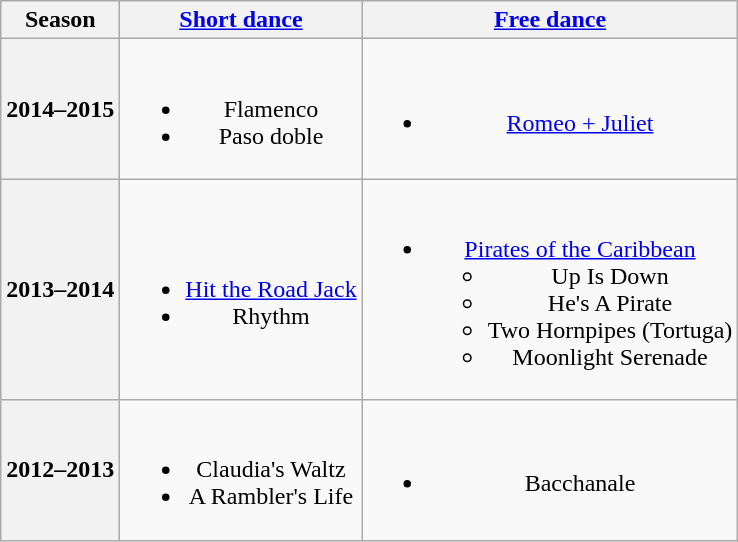<table class=wikitable style=text-align:center>
<tr>
<th>Season</th>
<th><a href='#'>Short dance</a></th>
<th><a href='#'>Free dance</a></th>
</tr>
<tr>
<th>2014–2015 <br> </th>
<td><br><ul><li>Flamenco</li><li>Paso doble</li></ul></td>
<td><br><ul><li><a href='#'>Romeo + Juliet</a> <br></li></ul></td>
</tr>
<tr>
<th>2013–2014 <br> </th>
<td><br><ul><li> <a href='#'>Hit the Road Jack</a></li><li> Rhythm</li></ul></td>
<td><br><ul><li><a href='#'>Pirates of the Caribbean</a><ul><li>Up Is Down <br></li><li>He's A Pirate <br></li><li>Two Hornpipes (Tortuga) <br></li><li>Moonlight Serenade <br></li></ul></li></ul></td>
</tr>
<tr>
<th>2012–2013 <br> </th>
<td><br><ul><li> Claudia's Waltz <br></li><li> A Rambler's Life <br></li></ul></td>
<td><br><ul><li>Bacchanale <br></li></ul></td>
</tr>
</table>
